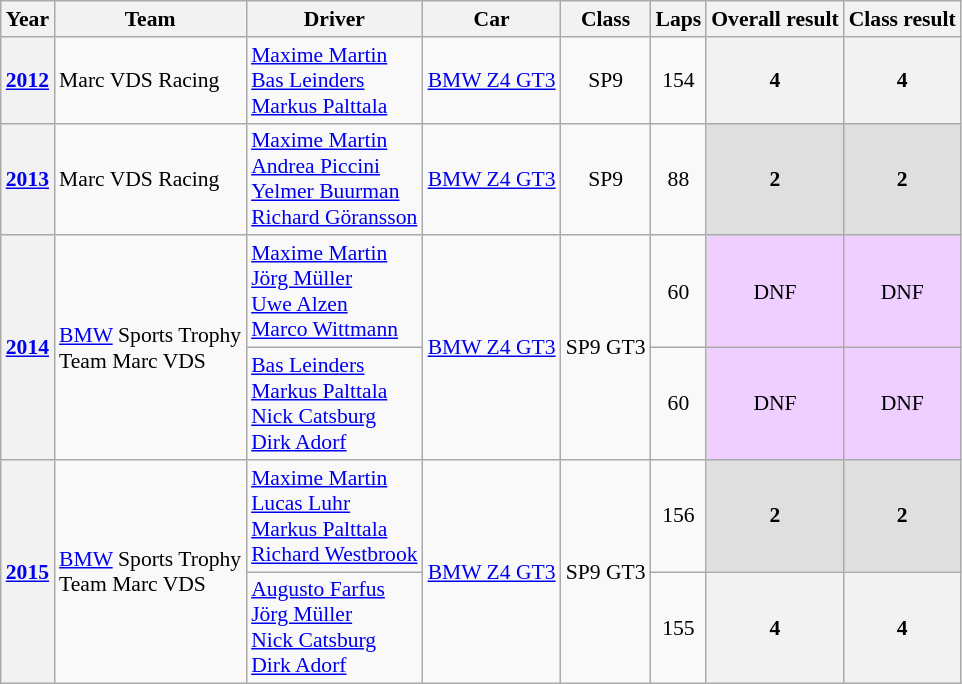<table class="wikitable" style="font-size:90%">
<tr>
<th>Year</th>
<th>Team</th>
<th>Driver</th>
<th>Car</th>
<th>Class</th>
<th>Laps</th>
<th>Overall result</th>
<th>Class result</th>
</tr>
<tr align="center">
<th><a href='#'>2012</a></th>
<td align="left"> Marc VDS Racing</td>
<td align="left"> <a href='#'>Maxime Martin</a><br> <a href='#'>Bas Leinders</a><br> <a href='#'>Markus Palttala</a></td>
<td align="left"><a href='#'>BMW Z4 GT3</a></td>
<td>SP9</td>
<td>154</td>
<th>4</th>
<th>4</th>
</tr>
<tr align="center">
<th><a href='#'>2013</a></th>
<td align="left"> Marc VDS Racing</td>
<td align="left"> <a href='#'>Maxime Martin</a><br> <a href='#'>Andrea Piccini</a><br> <a href='#'>Yelmer Buurman</a><br> <a href='#'>Richard Göransson</a></td>
<td align="left"><a href='#'>BMW Z4 GT3</a></td>
<td>SP9</td>
<td>88</td>
<td style="background:#dfdfdf;"><strong>2</strong></td>
<td style="background:#dfdfdf;"><strong>2</strong></td>
</tr>
<tr align="center">
<th rowspan="2"><a href='#'>2014</a></th>
<td rowspan="2" align="left"> <a href='#'>BMW</a> Sports Trophy<br>Team Marc VDS</td>
<td align="left"> <a href='#'>Maxime Martin</a><br> <a href='#'>Jörg Müller</a><br> <a href='#'>Uwe Alzen</a><br> <a href='#'>Marco Wittmann</a></td>
<td rowspan="2" align="left"><a href='#'>BMW Z4 GT3</a></td>
<td rowspan="2">SP9 GT3</td>
<td>60</td>
<td bgcolor="#efcfff">DNF</td>
<td bgcolor="#efcfff">DNF</td>
</tr>
<tr align="center">
<td align="left"> <a href='#'>Bas Leinders</a><br> <a href='#'>Markus Palttala</a><br> <a href='#'>Nick Catsburg</a><br> <a href='#'>Dirk Adorf</a></td>
<td>60</td>
<td bgcolor="#efcfff">DNF</td>
<td bgcolor="#efcfff">DNF</td>
</tr>
<tr align="center">
<th rowspan="2"><a href='#'>2015</a></th>
<td rowspan="2" align="left"> <a href='#'>BMW</a> Sports Trophy<br>Team Marc VDS</td>
<td align="left"> <a href='#'>Maxime Martin</a><br> <a href='#'>Lucas Luhr</a><br> <a href='#'>Markus Palttala</a><br> <a href='#'>Richard Westbrook</a></td>
<td rowspan="2" align="left"><a href='#'>BMW Z4 GT3</a></td>
<td rowspan="2">SP9 GT3</td>
<td>156</td>
<td style="background:#dfdfdf;"><strong>2</strong></td>
<td style="background:#dfdfdf;"><strong>2</strong></td>
</tr>
<tr align="center">
<td align="left"> <a href='#'>Augusto Farfus</a><br> <a href='#'>Jörg Müller</a><br> <a href='#'>Nick Catsburg</a><br> <a href='#'>Dirk Adorf</a></td>
<td>155</td>
<th>4</th>
<th>4</th>
</tr>
</table>
